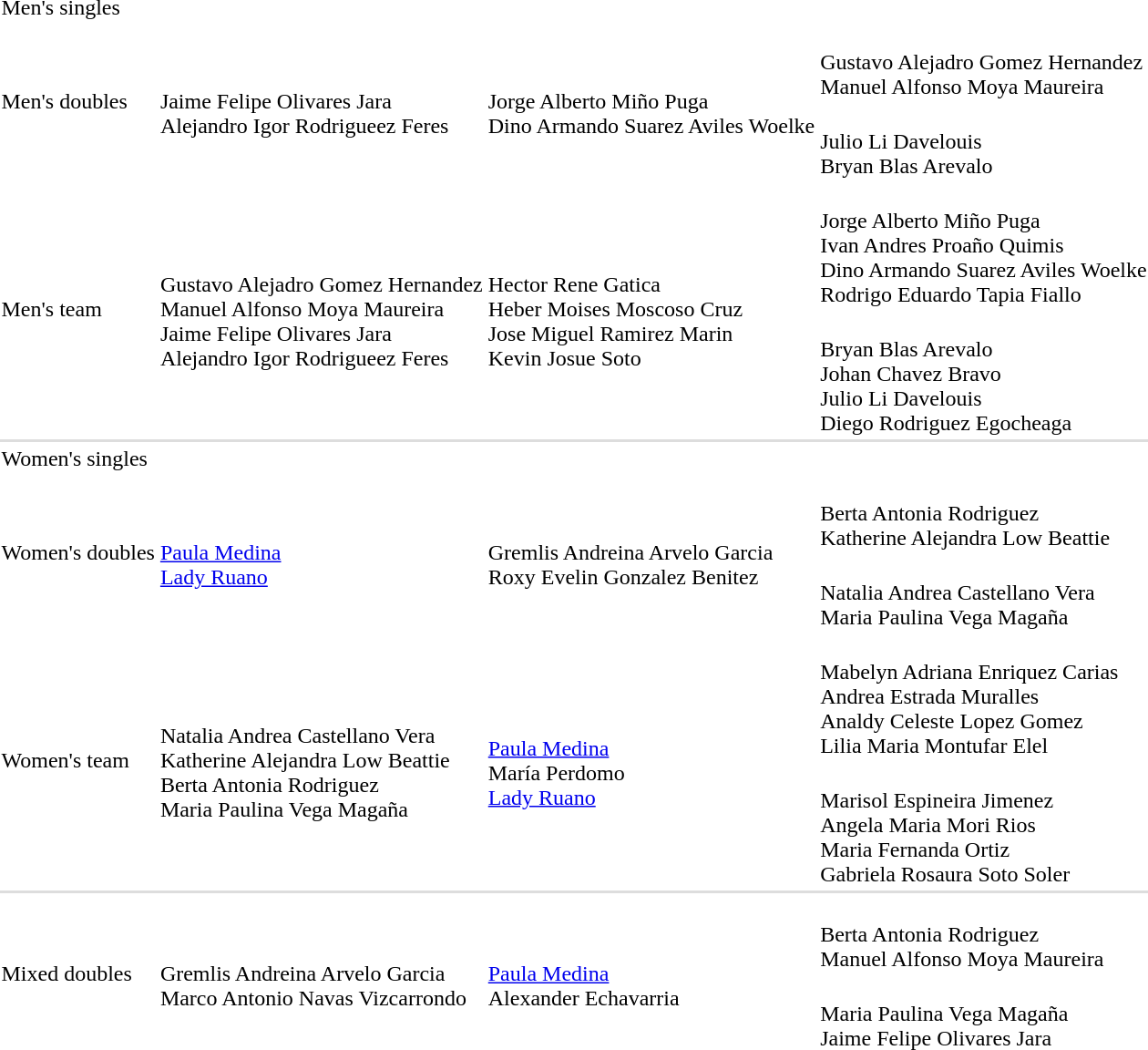<table>
<tr>
<td rowspan=2>Men's singles</td>
<td rowspan=2></td>
<td rowspan=2></td>
<td></td>
</tr>
<tr>
<td></td>
</tr>
<tr>
<td rowspan=2>Men's doubles</td>
<td rowspan=2><br>Jaime Felipe Olivares Jara<br>Alejandro Igor Rodrigueez Feres</td>
<td rowspan=2><br>Jorge Alberto Miño Puga<br>Dino Armando Suarez Aviles Woelke</td>
<td><br>Gustavo Alejadro Gomez Hernandez<br>Manuel Alfonso Moya Maureira</td>
</tr>
<tr>
<td><br>Julio Li Davelouis<br>Bryan Blas Arevalo</td>
</tr>
<tr>
<td rowspan=2>Men's team</td>
<td rowspan=2><br>Gustavo Alejadro Gomez Hernandez<br>Manuel Alfonso Moya Maureira<br>Jaime Felipe Olivares Jara<br>Alejandro Igor Rodrigueez Feres</td>
<td rowspan=2><br>Hector Rene Gatica<br>Heber Moises Moscoso Cruz<br>Jose Miguel Ramirez Marin<br>Kevin Josue Soto</td>
<td><br>Jorge Alberto Miño Puga<br>Ivan Andres Proaño Quimis<br>Dino Armando Suarez Aviles Woelke<br>Rodrigo Eduardo Tapia Fiallo</td>
</tr>
<tr>
<td><br>Bryan Blas Arevalo<br>Johan Chavez Bravo<br>Julio Li Davelouis<br>Diego Rodriguez Egocheaga</td>
</tr>
<tr bgcolor=#DDDDDD>
<td colspan=7></td>
</tr>
<tr>
<td rowspan=2>Women's singles</td>
<td rowspan=2></td>
<td rowspan=2></td>
<td></td>
</tr>
<tr>
<td></td>
</tr>
<tr>
<td rowspan=2>Women's doubles</td>
<td rowspan=2><br><a href='#'>Paula Medina</a><br><a href='#'>Lady Ruano</a></td>
<td rowspan=2><br>Gremlis Andreina Arvelo Garcia<br>Roxy Evelin Gonzalez Benitez</td>
<td><br>Berta Antonia Rodriguez<br>Katherine Alejandra Low Beattie</td>
</tr>
<tr>
<td><br>Natalia Andrea Castellano Vera<br>Maria Paulina Vega Magaña</td>
</tr>
<tr>
<td rowspan=2>Women's team</td>
<td rowspan=2><br>Natalia Andrea Castellano Vera<br>Katherine Alejandra Low Beattie<br>Berta Antonia Rodriguez<br>Maria Paulina Vega Magaña</td>
<td rowspan=2><br><a href='#'>Paula Medina</a><br>María Perdomo<br><a href='#'>Lady Ruano</a></td>
<td><br>Mabelyn Adriana Enriquez Carias<br>Andrea Estrada Muralles<br>Analdy Celeste Lopez Gomez<br>Lilia Maria Montufar Elel</td>
</tr>
<tr>
<td><br>Marisol Espineira Jimenez<br>Angela Maria Mori Rios<br>Maria Fernanda Ortiz<br>Gabriela Rosaura Soto Soler</td>
</tr>
<tr bgcolor=#DDDDDD>
<td colspan=7></td>
</tr>
<tr>
<td rowspan=2>Mixed doubles</td>
<td rowspan=2><br>Gremlis Andreina Arvelo Garcia<br>Marco Antonio Navas Vizcarrondo</td>
<td rowspan=2><br><a href='#'>Paula Medina</a><br>Alexander Echavarria</td>
<td><br>Berta Antonia Rodriguez<br>Manuel Alfonso Moya Maureira</td>
</tr>
<tr>
<td><br>Maria Paulina Vega Magaña<br>Jaime Felipe Olivares Jara</td>
</tr>
</table>
